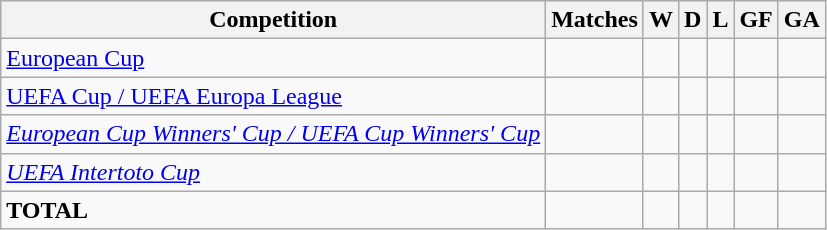<table class="wikitable">
<tr>
<th>Competition</th>
<th>Matches</th>
<th>W</th>
<th>D</th>
<th>L</th>
<th>GF</th>
<th>GA</th>
</tr>
<tr>
<td><a href='#'>European Cup</a></td>
<td></td>
<td></td>
<td></td>
<td></td>
<td></td>
<td></td>
</tr>
<tr>
<td><a href='#'>UEFA Cup / UEFA Europa League</a></td>
<td></td>
<td></td>
<td></td>
<td></td>
<td></td>
<td></td>
</tr>
<tr>
<td><em><a href='#'>European Cup Winners' Cup / UEFA Cup Winners' Cup</a></em></td>
<td></td>
<td></td>
<td></td>
<td></td>
<td></td>
<td></td>
</tr>
<tr>
<td><em><a href='#'>UEFA Intertoto Cup</a></em></td>
<td></td>
<td></td>
<td></td>
<td></td>
<td></td>
<td></td>
</tr>
<tr>
<td><strong>TOTAL</strong></td>
<td></td>
<td></td>
<td></td>
<td></td>
<td></td>
<td></td>
</tr>
</table>
